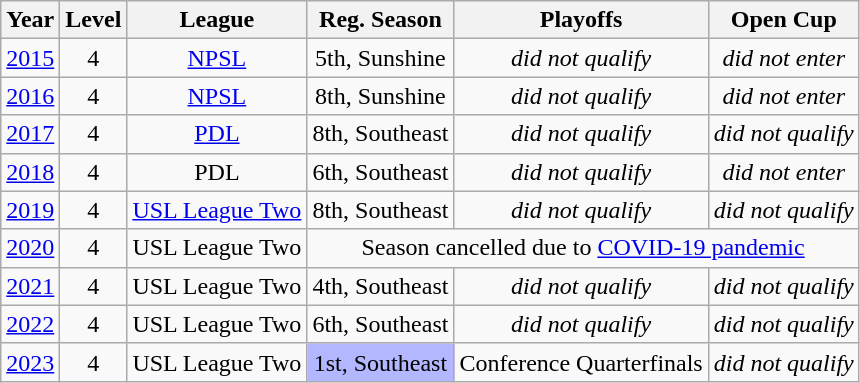<table class="wikitable" style="text-align: center;">
<tr>
<th>Year</th>
<th>Level</th>
<th>League</th>
<th>Reg. Season</th>
<th>Playoffs</th>
<th>Open Cup</th>
</tr>
<tr>
<td><a href='#'>2015</a></td>
<td>4</td>
<td><a href='#'>NPSL</a></td>
<td>5th, Sunshine</td>
<td><em>did not qualify</em></td>
<td><em>did not enter</em></td>
</tr>
<tr>
<td><a href='#'>2016</a></td>
<td>4</td>
<td><a href='#'>NPSL</a></td>
<td>8th, Sunshine</td>
<td><em>did not qualify</em></td>
<td><em>did not enter</em></td>
</tr>
<tr>
<td><a href='#'>2017</a></td>
<td>4</td>
<td><a href='#'>PDL</a></td>
<td>8th, Southeast</td>
<td><em>did not qualify</em></td>
<td><em>did not qualify</em></td>
</tr>
<tr>
<td><a href='#'>2018</a></td>
<td>4</td>
<td>PDL</td>
<td>6th, Southeast</td>
<td><em>did not qualify</em></td>
<td><em>did not enter</em></td>
</tr>
<tr>
<td><a href='#'>2019</a></td>
<td>4</td>
<td><a href='#'>USL League Two</a></td>
<td>8th, Southeast</td>
<td><em>did not qualify</em></td>
<td><em>did not qualify</em></td>
</tr>
<tr>
<td><a href='#'>2020</a></td>
<td>4</td>
<td>USL League Two</td>
<td colspan=3>Season cancelled due to <a href='#'>COVID-19 pandemic</a></td>
</tr>
<tr>
<td><a href='#'>2021</a></td>
<td>4</td>
<td>USL League Two</td>
<td>4th, Southeast</td>
<td><em>did not qualify</em></td>
<td><em>did not qualify</em></td>
</tr>
<tr>
<td><a href='#'>2022</a></td>
<td>4</td>
<td>USL League Two</td>
<td>6th, Southeast</td>
<td><em>did not qualify</em></td>
<td><em>did not qualify</em></td>
</tr>
<tr>
<td><a href='#'>2023</a></td>
<td>4</td>
<td>USL League Two</td>
<td bgcolor="B3B7FF">1st, Southeast</td>
<td>Conference Quarterfinals</td>
<td><em>did not qualify</em></td>
</tr>
</table>
